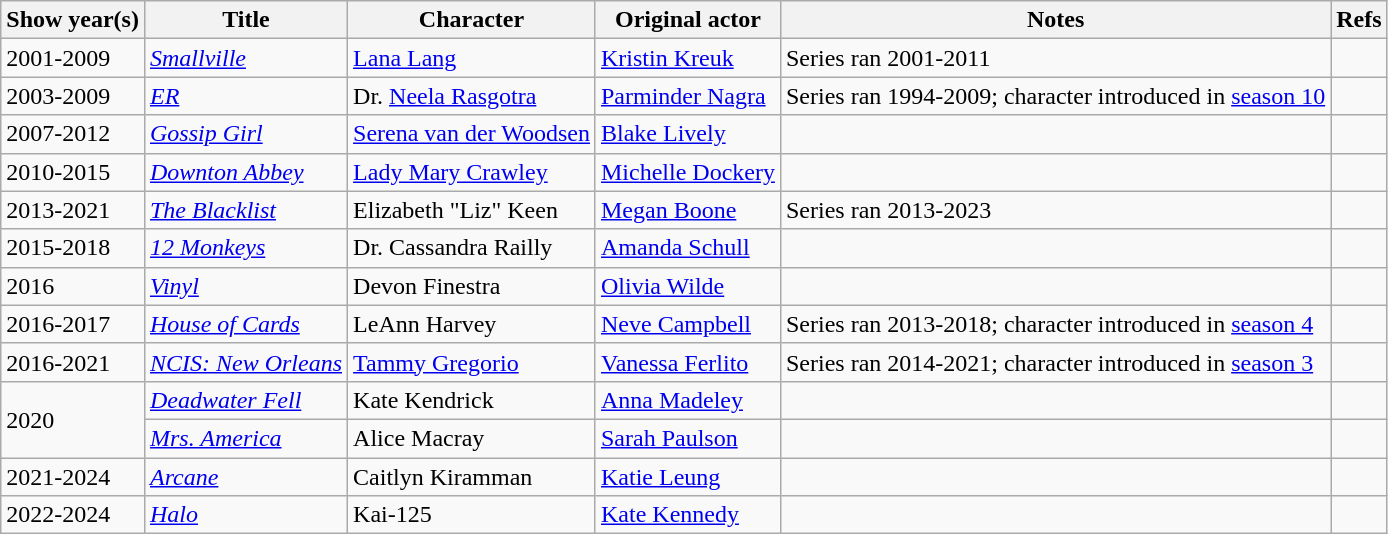<table class="wikitable sortable">
<tr>
<th>Show year(s)</th>
<th>Title</th>
<th>Character</th>
<th>Original actor</th>
<th class="unsortable">Notes</th>
<th class="unsortable">Refs</th>
</tr>
<tr>
<td>2001-2009</td>
<td><em><a href='#'>Smallville</a></em></td>
<td><a href='#'>Lana Lang</a></td>
<td><a href='#'>Kristin Kreuk</a></td>
<td>Series ran 2001-2011</td>
<td></td>
</tr>
<tr>
<td>2003-2009</td>
<td><em><a href='#'>ER</a></em></td>
<td>Dr. <a href='#'>Neela Rasgotra</a></td>
<td><a href='#'>Parminder Nagra</a></td>
<td>Series ran 1994-2009; character introduced in <a href='#'>season 10</a></td>
<td></td>
</tr>
<tr>
<td>2007-2012</td>
<td><em><a href='#'>Gossip Girl</a></em></td>
<td><a href='#'>Serena van der Woodsen</a></td>
<td><a href='#'>Blake Lively</a></td>
<td></td>
<td></td>
</tr>
<tr>
<td>2010-2015</td>
<td><em><a href='#'>Downton Abbey</a></em></td>
<td><a href='#'>Lady Mary Crawley</a></td>
<td><a href='#'>Michelle Dockery</a></td>
<td></td>
<td></td>
</tr>
<tr>
<td>2013-2021</td>
<td><em><a href='#'>The Blacklist</a></em></td>
<td>Elizabeth "Liz" Keen</td>
<td><a href='#'>Megan Boone</a></td>
<td>Series ran 2013-2023</td>
<td></td>
</tr>
<tr>
<td>2015-2018</td>
<td><em><a href='#'>12 Monkeys</a></em></td>
<td>Dr. Cassandra Railly</td>
<td><a href='#'>Amanda Schull</a></td>
<td></td>
<td></td>
</tr>
<tr>
<td>2016</td>
<td><em><a href='#'>Vinyl</a></em></td>
<td>Devon Finestra</td>
<td><a href='#'>Olivia Wilde</a></td>
<td></td>
<td></td>
</tr>
<tr>
<td>2016-2017</td>
<td><em><a href='#'>House of Cards</a></em></td>
<td>LeAnn Harvey</td>
<td><a href='#'>Neve Campbell</a></td>
<td>Series ran 2013-2018; character introduced in <a href='#'>season 4</a></td>
<td></td>
</tr>
<tr>
<td>2016-2021</td>
<td><em><a href='#'>NCIS: New Orleans</a></em></td>
<td><a href='#'>Tammy Gregorio</a></td>
<td><a href='#'>Vanessa Ferlito</a></td>
<td>Series ran 2014-2021; character introduced in <a href='#'>season 3</a></td>
<td></td>
</tr>
<tr>
<td rowspan="2">2020</td>
<td><em><a href='#'>Deadwater Fell</a></em></td>
<td>Kate Kendrick</td>
<td><a href='#'>Anna Madeley</a></td>
<td></td>
<td></td>
</tr>
<tr>
<td><em><a href='#'>Mrs. America</a></em></td>
<td>Alice Macray</td>
<td><a href='#'>Sarah Paulson</a></td>
<td></td>
<td></td>
</tr>
<tr>
<td>2021-2024</td>
<td><em><a href='#'>Arcane</a></em></td>
<td>Caitlyn Kiramman</td>
<td><a href='#'>Katie Leung</a></td>
<td></td>
<td></td>
</tr>
<tr>
<td>2022-2024</td>
<td><em><a href='#'>Halo</a></em></td>
<td>Kai-125</td>
<td><a href='#'>Kate Kennedy</a></td>
<td></td>
<td></td>
</tr>
</table>
